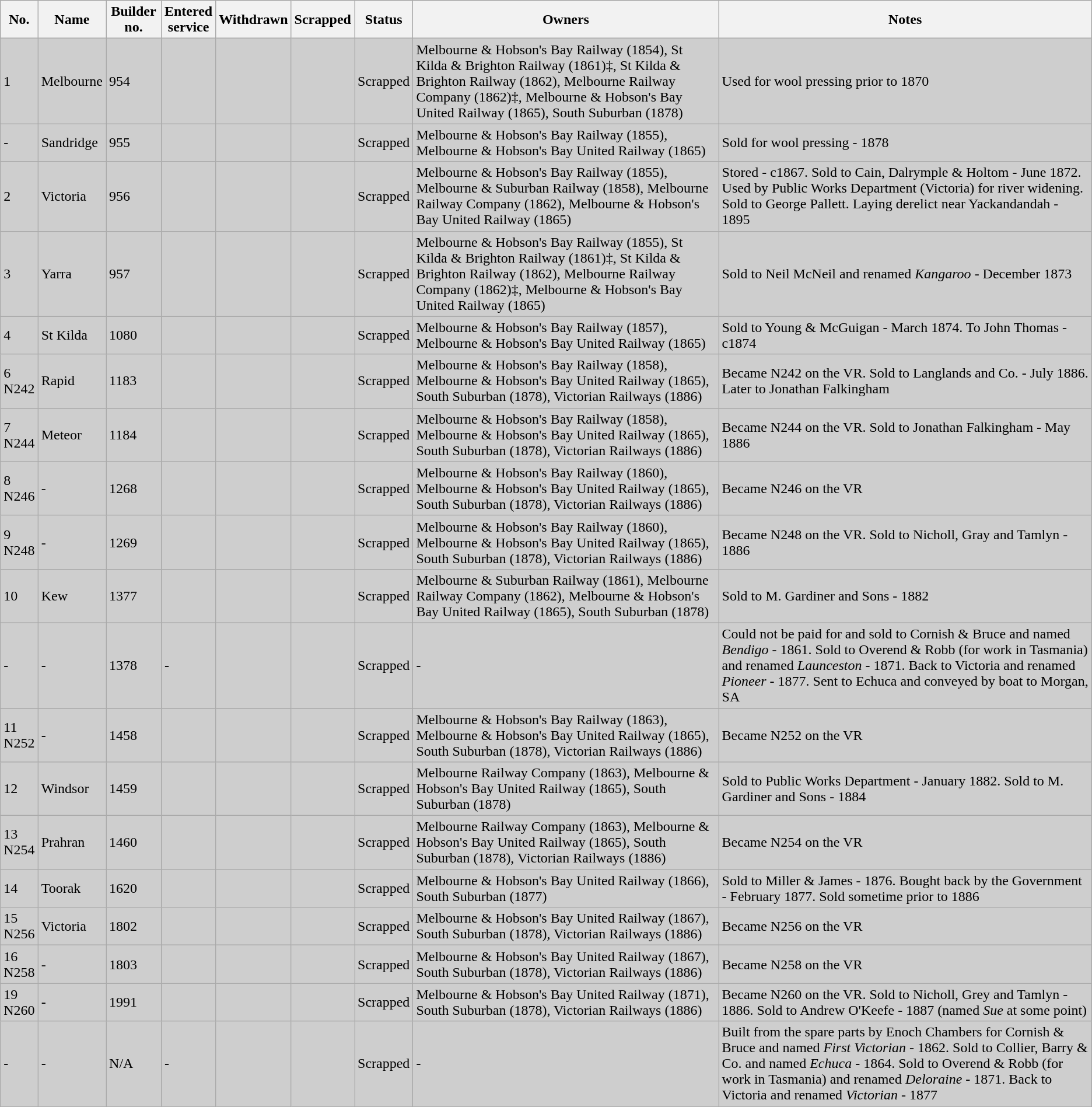<table class="wikitable sortable mw-collapsible">
<tr>
<th scope="col">No.</th>
<th scope="col">Name</th>
<th scope="col">Builder no.</th>
<th scope="col">Entered<br>service</th>
<th scope="col">Withdrawn</th>
<th scope="col">Scrapped</th>
<th scope="col">Status</th>
<th scope="col">Owners</th>
<th scope="col" class="unsortable">Notes</th>
</tr>
<tr bgcolor=#cecece>
<td>1</td>
<td>Melbourne</td>
<td>954</td>
<td></td>
<td></td>
<td></td>
<td>Scrapped</td>
<td>Melbourne & Hobson's Bay Railway (1854), St Kilda & Brighton Railway (1861)‡, St Kilda & Brighton Railway (1862), Melbourne Railway Company (1862)‡, Melbourne & Hobson's Bay United Railway (1865), South Suburban (1878)</td>
<td>Used for wool pressing prior to 1870</td>
</tr>
<tr bgcolor=#cecece>
<td>-</td>
<td>Sandridge</td>
<td>955</td>
<td></td>
<td></td>
<td></td>
<td>Scrapped</td>
<td>Melbourne & Hobson's Bay Railway (1855), Melbourne & Hobson's Bay United Railway (1865)</td>
<td>Sold for wool pressing - 1878</td>
</tr>
<tr bgcolor=#cecece>
<td>2</td>
<td>Victoria</td>
<td>956</td>
<td></td>
<td></td>
<td></td>
<td>Scrapped</td>
<td>Melbourne & Hobson's Bay Railway (1855), Melbourne & Suburban Railway (1858), Melbourne Railway Company (1862), Melbourne & Hobson's Bay United Railway (1865)</td>
<td>Stored - c1867. Sold to Cain, Dalrymple & Holtom - June 1872. Used by Public Works Department (Victoria) for river widening. Sold to George Pallett. Laying derelict near Yackandandah - 1895</td>
</tr>
<tr bgcolor=#cecece>
<td>3</td>
<td>Yarra</td>
<td>957</td>
<td></td>
<td></td>
<td></td>
<td>Scrapped</td>
<td>Melbourne & Hobson's Bay Railway (1855), St Kilda & Brighton Railway (1861)‡, St Kilda & Brighton Railway (1862), Melbourne Railway Company (1862)‡, Melbourne & Hobson's Bay United Railway (1865)</td>
<td>Sold to Neil McNeil and renamed <em>Kangaroo</em> - December 1873</td>
</tr>
<tr bgcolor=#cecece>
<td>4</td>
<td>St Kilda</td>
<td>1080</td>
<td></td>
<td></td>
<td></td>
<td>Scrapped</td>
<td>Melbourne & Hobson's Bay Railway (1857), Melbourne & Hobson's Bay United Railway (1865)</td>
<td>Sold to Young & McGuigan - March 1874. To John Thomas - c1874</td>
</tr>
<tr bgcolor=#cecece>
<td>6<br>N242</td>
<td>Rapid</td>
<td>1183</td>
<td></td>
<td></td>
<td></td>
<td>Scrapped</td>
<td>Melbourne & Hobson's Bay Railway (1858), Melbourne & Hobson's Bay United Railway (1865), South Suburban (1878), Victorian Railways (1886)</td>
<td>Became N242 on the VR. Sold to Langlands and Co. - July 1886. Later to Jonathan Falkingham</td>
</tr>
<tr bgcolor=#cecece>
<td>7<br>N244</td>
<td>Meteor</td>
<td>1184</td>
<td></td>
<td></td>
<td></td>
<td>Scrapped</td>
<td>Melbourne & Hobson's Bay Railway (1858), Melbourne & Hobson's Bay United Railway (1865), South Suburban (1878), Victorian Railways (1886)</td>
<td>Became N244 on the VR. Sold to Jonathan Falkingham - May 1886</td>
</tr>
<tr bgcolor=#cecece>
<td>8<br>N246</td>
<td>-</td>
<td>1268</td>
<td></td>
<td></td>
<td></td>
<td>Scrapped</td>
<td>Melbourne & Hobson's Bay Railway (1860), Melbourne & Hobson's Bay United Railway (1865), South Suburban (1878), Victorian Railways (1886)</td>
<td>Became N246 on the VR</td>
</tr>
<tr bgcolor=#cecece>
<td>9<br>N248</td>
<td>-</td>
<td>1269</td>
<td></td>
<td></td>
<td></td>
<td>Scrapped</td>
<td>Melbourne & Hobson's Bay Railway (1860), Melbourne & Hobson's Bay United Railway (1865), South Suburban (1878), Victorian Railways (1886)</td>
<td>Became N248 on the VR. Sold to Nicholl, Gray and Tamlyn - 1886</td>
</tr>
<tr bgcolor=#cecece>
<td>10</td>
<td>Kew</td>
<td>1377</td>
<td></td>
<td></td>
<td></td>
<td>Scrapped</td>
<td>Melbourne & Suburban Railway (1861), Melbourne Railway Company (1862), Melbourne & Hobson's Bay United Railway (1865), South Suburban (1878)</td>
<td>Sold to M. Gardiner and Sons - 1882</td>
</tr>
<tr bgcolor=#cecece>
<td>-</td>
<td>-</td>
<td>1378</td>
<td>-</td>
<td></td>
<td></td>
<td>Scrapped</td>
<td>-</td>
<td>Could not be paid for and sold to Cornish & Bruce and named <em>Bendigo</em> - 1861. Sold to Overend & Robb (for work in Tasmania) and renamed <em>Launceston</em> - 1871. Back to Victoria and renamed <em>Pioneer</em> - 1877. Sent to Echuca and conveyed by boat to Morgan, SA</td>
</tr>
<tr bgcolor=#cecece>
<td>11<br>N252</td>
<td>-</td>
<td>1458</td>
<td></td>
<td></td>
<td></td>
<td>Scrapped</td>
<td>Melbourne & Hobson's Bay Railway (1863), Melbourne & Hobson's Bay United Railway (1865), South Suburban (1878), Victorian Railways (1886)</td>
<td>Became N252 on the VR</td>
</tr>
<tr bgcolor=#cecece>
<td>12</td>
<td>Windsor</td>
<td>1459</td>
<td></td>
<td></td>
<td></td>
<td>Scrapped</td>
<td>Melbourne Railway Company (1863), Melbourne & Hobson's Bay United Railway (1865), South Suburban (1878)</td>
<td>Sold to Public Works Department - January 1882. Sold to M. Gardiner and Sons - 1884</td>
</tr>
<tr bgcolor=#cecece>
<td>13<br>N254</td>
<td>Prahran</td>
<td>1460</td>
<td></td>
<td></td>
<td></td>
<td>Scrapped</td>
<td>Melbourne Railway Company (1863), Melbourne & Hobson's Bay United Railway (1865), South Suburban (1878), Victorian Railways (1886)</td>
<td>Became N254 on the VR</td>
</tr>
<tr bgcolor=#cecece>
<td>14</td>
<td>Toorak</td>
<td>1620</td>
<td></td>
<td></td>
<td></td>
<td>Scrapped</td>
<td>Melbourne & Hobson's Bay United Railway (1866), South Suburban (1877)</td>
<td>Sold to Miller & James - 1876. Bought back by the Government - February 1877. Sold sometime prior to 1886</td>
</tr>
<tr bgcolor=#cecece>
<td>15<br>N256</td>
<td>Victoria</td>
<td>1802</td>
<td></td>
<td></td>
<td></td>
<td>Scrapped</td>
<td>Melbourne & Hobson's Bay United Railway (1867), South Suburban (1878), Victorian Railways (1886)</td>
<td>Became N256 on the VR</td>
</tr>
<tr bgcolor=#cecece>
<td>16<br>N258</td>
<td>-</td>
<td>1803</td>
<td></td>
<td></td>
<td></td>
<td>Scrapped</td>
<td>Melbourne & Hobson's Bay United Railway (1867), South Suburban (1878), Victorian Railways (1886)</td>
<td>Became N258 on the VR</td>
</tr>
<tr bgcolor=#cecece>
<td>19<br>N260</td>
<td>-</td>
<td>1991</td>
<td></td>
<td></td>
<td></td>
<td>Scrapped</td>
<td>Melbourne & Hobson's Bay United Railway (1871), South Suburban (1878), Victorian Railways (1886)</td>
<td>Became N260 on the VR. Sold to Nicholl, Grey and Tamlyn - 1886. Sold to Andrew O'Keefe - 1887 (named <em>Sue</em> at some point)</td>
</tr>
<tr bgcolor=#cecece>
<td>-</td>
<td>-</td>
<td>N/A</td>
<td>-</td>
<td></td>
<td></td>
<td>Scrapped</td>
<td>-</td>
<td>Built from the spare parts by Enoch Chambers for Cornish & Bruce and named <em>First Victorian</em> - 1862. Sold to Collier, Barry & Co. and named <em>Echuca</em> - 1864. Sold to Overend & Robb (for work in Tasmania) and renamed <em>Deloraine</em> - 1871. Back to Victoria and renamed <em>Victorian</em> - 1877</td>
</tr>
</table>
